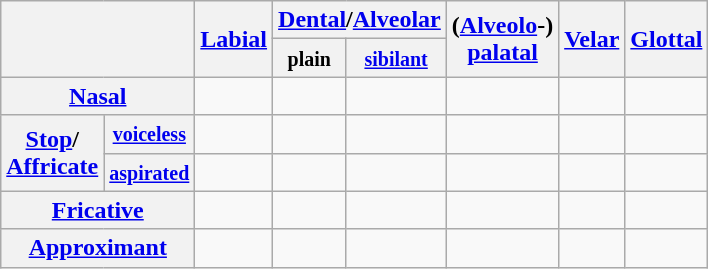<table class="wikitable" style="text-align:center">
<tr>
<th colspan="2" rowspan="2"></th>
<th rowspan="2"><a href='#'>Labial</a></th>
<th colspan="2"><a href='#'>Dental</a>/<a href='#'>Alveolar</a></th>
<th rowspan="2">(<a href='#'>Alveolo</a>-)<a href='#'><br>palatal</a></th>
<th rowspan="2"><a href='#'>Velar</a></th>
<th rowspan="2"><a href='#'>Glottal</a></th>
</tr>
<tr>
<th><small>plain</small></th>
<th><small><a href='#'>sibilant</a></small></th>
</tr>
<tr>
<th colspan="2"><a href='#'>Nasal</a></th>
<td></td>
<td></td>
<td></td>
<td></td>
<td></td>
<td></td>
</tr>
<tr>
<th rowspan="2"><a href='#'>Stop</a>/<br><a href='#'>Affricate</a></th>
<th><small><a href='#'>voiceless</a></small></th>
<td></td>
<td></td>
<td></td>
<td></td>
<td></td>
<td></td>
</tr>
<tr>
<th><small><a href='#'>aspirated</a></small></th>
<td></td>
<td></td>
<td></td>
<td></td>
<td></td>
<td></td>
</tr>
<tr>
<th colspan="2"><a href='#'>Fricative</a></th>
<td></td>
<td></td>
<td></td>
<td></td>
<td></td>
<td></td>
</tr>
<tr>
<th colspan="2"><a href='#'>Approximant</a></th>
<td></td>
<td></td>
<td></td>
<td></td>
<td></td>
<td></td>
</tr>
</table>
